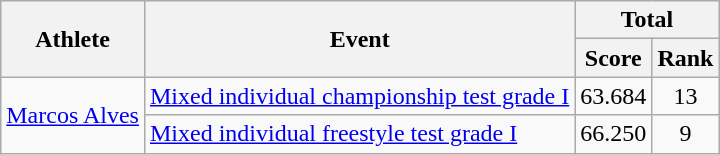<table class=wikitable>
<tr>
<th rowspan="2">Athlete</th>
<th rowspan="2">Event</th>
<th colspan="2">Total</th>
</tr>
<tr>
<th>Score</th>
<th>Rank</th>
</tr>
<tr>
<td rowspan="2"><a href='#'>Marcos Alves</a></td>
<td><a href='#'>Mixed individual championship test grade I</a></td>
<td align="center">63.684</td>
<td align="center">13</td>
</tr>
<tr>
<td><a href='#'>Mixed individual freestyle test grade I</a></td>
<td align="center">66.250</td>
<td align="center">9</td>
</tr>
</table>
